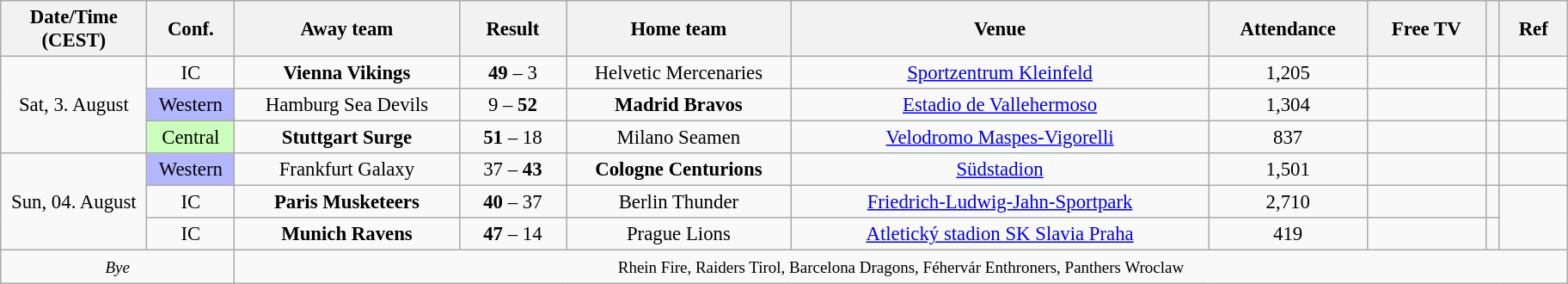<table class="mw-collapsible wikitable" style="font-size:95%; text-align:center; width:80em">
<tr>
<th style="width:7em;">Date/Time (CEST)</th>
<th style="width:4em;">Conf.</th>
<th style="width:11em;">Away team</th>
<th style="width:5em;">Result</th>
<th style="width:11em;">Home team</th>
<th>Venue</th>
<th>Attendance</th>
<th>Free TV</th>
<th></th>
<th style="width:3em;">Ref</th>
</tr>
<tr>
<td rowspan="3">Sat, 3. August<br></td>
<td>IC</td>
<td><strong>Vienna Vikings</strong></td>
<td><strong>49</strong> – 3</td>
<td>Helvetic Mercenaries</td>
<td><a href='#'>Sportzentrum Kleinfeld</a></td>
<td>1,205</td>
<td></td>
<td></td>
<td></td>
</tr>
<tr>
<td style="background:#B3B7FF">Western</td>
<td>Hamburg Sea Devils</td>
<td>9 – <strong>52</strong></td>
<td><strong>Madrid Bravos</strong></td>
<td><a href='#'>Estadio de Vallehermoso</a></td>
<td>1,304</td>
<td></td>
<td></td>
<td></td>
</tr>
<tr>
<td style="background:#CBFFBC">Central</td>
<td><strong>Stuttgart Surge</strong></td>
<td><strong>51</strong> – 18</td>
<td>Milano Seamen</td>
<td><a href='#'>Velodromo Maspes-Vigorelli</a></td>
<td>837</td>
<td></td>
<td></td>
<td></td>
</tr>
<tr>
<td rowspan="3">Sun, 04. August<br></td>
<td style="background:#B3B7FF">Western</td>
<td>Frankfurt Galaxy</td>
<td>37 – <strong>43</strong></td>
<td><strong>Cologne Centurions</strong></td>
<td><a href='#'>Südstadion</a></td>
<td>1,501</td>
<td></td>
<td></td>
<td></td>
</tr>
<tr>
<td>IC</td>
<td><strong>Paris Musketeers</strong></td>
<td><strong>40</strong> – 37</td>
<td>Berlin Thunder</td>
<td><a href='#'>Friedrich-Ludwig-Jahn-Sportpark</a></td>
<td>2,710</td>
<td></td>
<td></td>
</tr>
<tr>
<td>IC</td>
<td><strong>Munich Ravens</strong></td>
<td><strong>47</strong> – 14</td>
<td>Prague Lions</td>
<td><a href='#'>Atletický stadion SK Slavia Praha</a></td>
<td>419</td>
<td></td>
<td></td>
</tr>
<tr>
<td colspan="2"><em><small>Bye</small></em></td>
<td colspan="8"><small>Rhein Fire, Raiders Tirol, Barcelona Dragons, Féhervár Enthroners, Panthers Wroclaw</small></td>
</tr>
</table>
